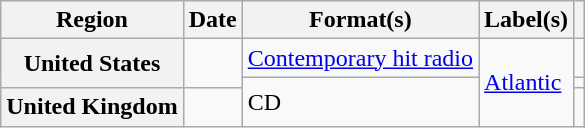<table class="wikitable plainrowheaders">
<tr>
<th scope="col">Region</th>
<th scope="col">Date</th>
<th scope="col">Format(s)</th>
<th scope="col">Label(s)</th>
<th scope="col"></th>
</tr>
<tr>
<th scope="row" rowspan="2">United States</th>
<td rowspan="2"></td>
<td><a href='#'>Contemporary hit radio</a></td>
<td rowspan="3"><a href='#'>Atlantic</a></td>
<td></td>
</tr>
<tr>
<td rowspan="2">CD</td>
<td></td>
</tr>
<tr>
<th scope="row">United Kingdom</th>
<td></td>
<td></td>
</tr>
</table>
